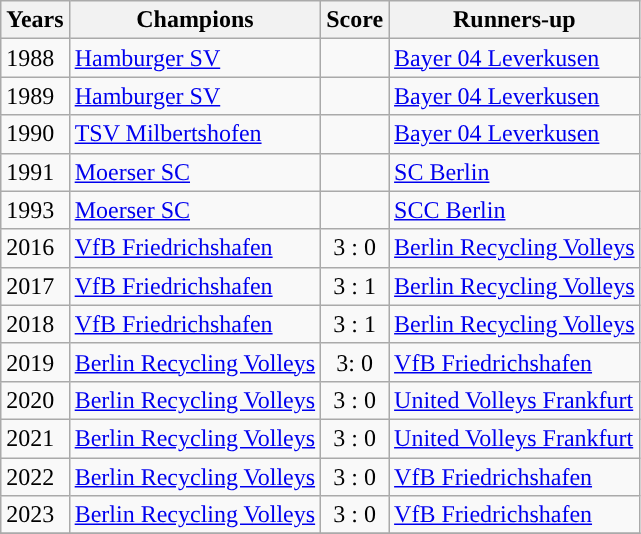<table class="wikitable"">
<tr>
<th>Years</th>
<th>Champions</th>
<th>Score</th>
<th>Runners-up</th>
</tr>
<tr>
<td>1988</td>
<td><a href='#'>Hamburger SV</a></td>
<td align="center"></td>
<td><a href='#'>Bayer 04 Leverkusen</a></td>
</tr>
<tr>
<td>1989</td>
<td><a href='#'>Hamburger SV</a></td>
<td align="center"></td>
<td><a href='#'>Bayer 04 Leverkusen</a></td>
</tr>
<tr>
<td>1990</td>
<td><a href='#'>TSV Milbertshofen</a></td>
<td align="center"></td>
<td><a href='#'>Bayer 04 Leverkusen</a></td>
</tr>
<tr>
<td>1991</td>
<td><a href='#'>Moerser SC</a></td>
<td align="center"></td>
<td><a href='#'>SC Berlin</a></td>
</tr>
<tr>
<td>1993</td>
<td><a href='#'>Moerser SC</a></td>
<td align="center"></td>
<td><a href='#'>SCC Berlin</a></td>
</tr>
<tr>
<td>2016 </td>
<td><a href='#'>VfB Friedrichshafen</a></td>
<td align="center">3 : 0</td>
<td><a href='#'>Berlin Recycling Volleys</a></td>
</tr>
<tr>
<td>2017</td>
<td><a href='#'>VfB Friedrichshafen</a></td>
<td align="center">3 : 1</td>
<td><a href='#'>Berlin Recycling Volleys</a></td>
</tr>
<tr>
<td>2018 </td>
<td><a href='#'>VfB Friedrichshafen</a></td>
<td align="center">3 : 1</td>
<td><a href='#'>Berlin Recycling Volleys</a></td>
</tr>
<tr>
<td>2019</td>
<td><a href='#'>Berlin Recycling Volleys</a></td>
<td align="center">3: 0</td>
<td><a href='#'>VfB Friedrichshafen</a></td>
</tr>
<tr>
<td>2020</td>
<td><a href='#'>Berlin Recycling Volleys</a></td>
<td align="center">3 : 0</td>
<td><a href='#'>United Volleys Frankfurt</a></td>
</tr>
<tr>
<td>2021</td>
<td><a href='#'>Berlin Recycling Volleys</a></td>
<td align="center">3 : 0</td>
<td><a href='#'>United Volleys Frankfurt</a></td>
</tr>
<tr>
<td>2022</td>
<td><a href='#'>Berlin Recycling Volleys</a></td>
<td align="center">3 : 0</td>
<td><a href='#'>VfB Friedrichshafen</a></td>
</tr>
<tr>
<td>2023</td>
<td><a href='#'>Berlin Recycling Volleys</a></td>
<td align="center">3 : 0</td>
<td><a href='#'>VfB Friedrichshafen</a></td>
</tr>
<tr>
</tr>
</table>
